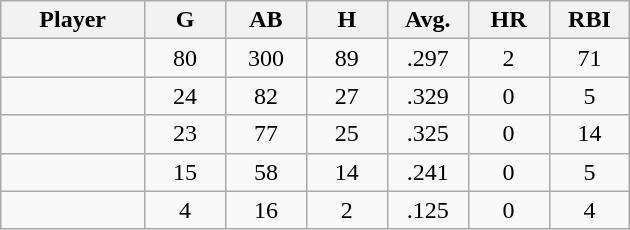<table class="wikitable sortable">
<tr>
<th bgcolor="#DDDDFF" width="16%">Player</th>
<th bgcolor="#DDDDFF" width="9%">G</th>
<th bgcolor="#DDDDFF" width="9%">AB</th>
<th bgcolor="#DDDDFF" width="9%">H</th>
<th bgcolor="#DDDDFF" width="9%">Avg.</th>
<th bgcolor="#DDDDFF" width="9%">HR</th>
<th bgcolor="#DDDDFF" width="9%">RBI</th>
</tr>
<tr align="center">
<td></td>
<td>80</td>
<td>300</td>
<td>89</td>
<td>.297</td>
<td>2</td>
<td>71</td>
</tr>
<tr align="center">
<td></td>
<td>24</td>
<td>82</td>
<td>27</td>
<td>.329</td>
<td>0</td>
<td>5</td>
</tr>
<tr align=center>
<td></td>
<td>23</td>
<td>77</td>
<td>25</td>
<td>.325</td>
<td>0</td>
<td>14</td>
</tr>
<tr align="center">
<td></td>
<td>15</td>
<td>58</td>
<td>14</td>
<td>.241</td>
<td>0</td>
<td>5</td>
</tr>
<tr align="center">
<td></td>
<td>4</td>
<td>16</td>
<td>2</td>
<td>.125</td>
<td>0</td>
<td>4</td>
</tr>
</table>
